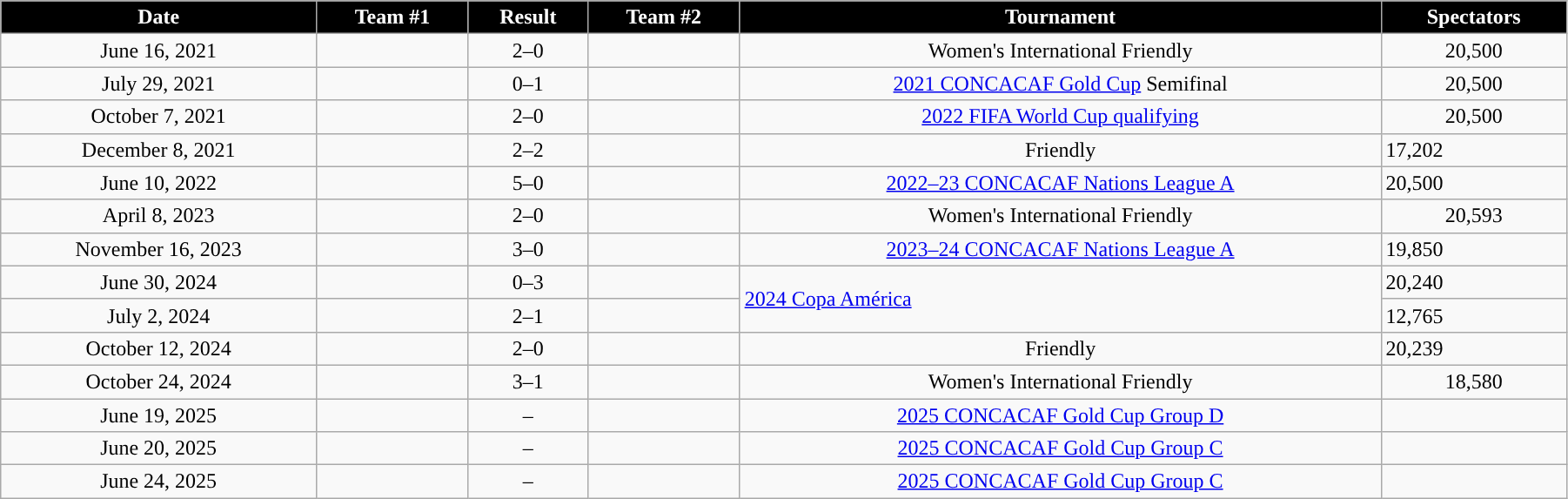<table class="wikitable" style="text-align:left; width:95%;" style="text-align:center">
<tr>
<th style="text-align:center; background:#000000; color:#FFFFFF; ">Date</th>
<th style="text-align:center; background:#000000; color:#FFFFFF; ">Team #1</th>
<th style="text-align:center; background:#000000; color:#FFFFFF; ">Result</th>
<th style="text-align:center; background:#000000; color:#FFFFFF; ">Team #2</th>
<th style="text-align:center; background:#000000; color:#FFFFFF; ">Tournament</th>
<th style="text-align:center; background:#000000; color:#FFFFFF; ">Spectators</th>
</tr>
<tr>
<td style="text-align:center;">June 16, 2021</td>
<td><strong></strong></td>
<td style="text-align:center;">2–0</td>
<td></td>
<td style="text-align:center;">Women's International Friendly</td>
<td style="text-align:center;">20,500</td>
</tr>
<tr>
<td style="text-align:center;">July 29, 2021</td>
<td></td>
<td style="text-align:center;">0–1</td>
<td><strong></strong></td>
<td style="text-align:center;"><a href='#'>2021 CONCACAF Gold Cup</a> Semifinal</td>
<td style="text-align:center;">20,500</td>
</tr>
<tr>
<td style="text-align:center;">October 7, 2021</td>
<td><strong></strong></td>
<td style="text-align:center;">2–0</td>
<td></td>
<td style="text-align:center;"><a href='#'>2022 FIFA World Cup qualifying</a></td>
<td style="text-align:center;">20,500</td>
</tr>
<tr>
<td style="text-align:center;">December 8, 2021</td>
<td></td>
<td style="text-align:center;">2–2</td>
<td></td>
<td style="text-align:center;">Friendly</td>
<td>17,202</td>
</tr>
<tr>
<td style="text-align:center;">June 10, 2022</td>
<td><strong></strong></td>
<td style="text-align:center;">5–0</td>
<td></td>
<td style="text-align:center;"><a href='#'>2022–23 CONCACAF Nations League A</a></td>
<td>20,500</td>
</tr>
<tr>
<td style="text-align:center;">April 8, 2023</td>
<td><strong></strong></td>
<td style="text-align:center;">2–0</td>
<td></td>
<td style="text-align:center;">Women's International Friendly</td>
<td style="text-align:center;">20,593</td>
</tr>
<tr>
<td style="text-align:center;">November 16, 2023</td>
<td><strong></strong></td>
<td style="text-align:center;">3–0</td>
<td></td>
<td style="text-align:center;"><a href='#'>2023–24 CONCACAF Nations League A</a></td>
<td>19,850</td>
</tr>
<tr>
<td style="text-align:center;">June 30, 2024</td>
<td></td>
<td style="text-align:center;">0–3</td>
<td><strong></strong></td>
<td rowspan=2><a href='#'>2024 Copa América</a></td>
<td>20,240</td>
</tr>
<tr>
<td style="text-align:center;">July 2, 2024</td>
<td><strong></strong></td>
<td style="text-align:center;">2–1</td>
<td></td>
<td>12,765</td>
</tr>
<tr>
<td style="text-align:center;">October 12, 2024</td>
<td><strong></strong></td>
<td style="text-align:center;">2–0</td>
<td></td>
<td style="text-align:center;">Friendly</td>
<td>20,239</td>
</tr>
<tr>
<td style="text-align:center;">October 24, 2024</td>
<td><strong></strong></td>
<td style="text-align:center;">3–1</td>
<td></td>
<td style="text-align:center;">Women's International Friendly</td>
<td style="text-align:center;">18,580</td>
</tr>
<tr>
<td style="text-align:center;">June 19, 2025</td>
<td></td>
<td style="text-align:center;">–</td>
<td></td>
<td style="text-align:center;"><a href='#'>2025 CONCACAF Gold Cup Group D</a></td>
<td style="text-align:center;"></td>
</tr>
<tr>
<td style="text-align:center;">June 20, 2025</td>
<td></td>
<td style="text-align:center;">–</td>
<td></td>
<td style="text-align:center;"><a href='#'>2025 CONCACAF Gold Cup Group C</a></td>
<td style="text-align:center;"></td>
</tr>
<tr>
<td style="text-align:center;">June 24, 2025</td>
<td></td>
<td style="text-align:center;">–</td>
<td></td>
<td style="text-align:center;"><a href='#'>2025 CONCACAF Gold Cup Group C</a></td>
<td style="text-align:center;"></td>
</tr>
</table>
